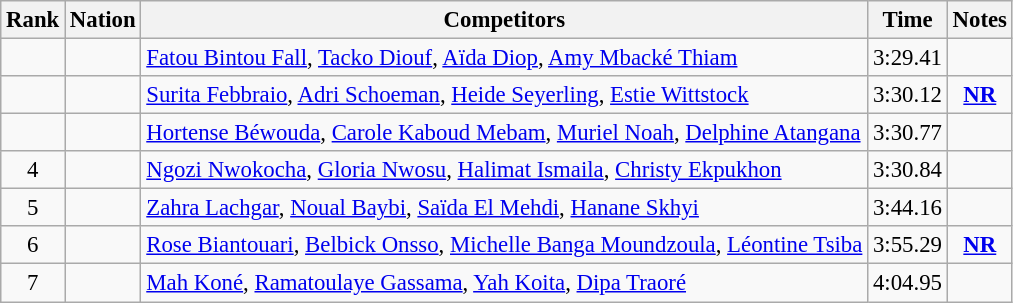<table class="wikitable sortable" style="text-align:center; font-size:95%">
<tr>
<th>Rank</th>
<th>Nation</th>
<th>Competitors</th>
<th>Time</th>
<th>Notes</th>
</tr>
<tr>
<td></td>
<td align=left></td>
<td align=left><a href='#'>Fatou Bintou Fall</a>, <a href='#'>Tacko Diouf</a>, <a href='#'>Aïda Diop</a>, <a href='#'>Amy Mbacké Thiam</a></td>
<td>3:29.41</td>
<td></td>
</tr>
<tr>
<td></td>
<td align=left></td>
<td align=left><a href='#'>Surita Febbraio</a>, <a href='#'>Adri Schoeman</a>, <a href='#'>Heide Seyerling</a>, <a href='#'>Estie Wittstock</a></td>
<td>3:30.12</td>
<td><strong><a href='#'>NR</a></strong></td>
</tr>
<tr>
<td></td>
<td align=left></td>
<td align=left><a href='#'>Hortense Béwouda</a>, <a href='#'>Carole Kaboud Mebam</a>, <a href='#'>Muriel Noah</a>, <a href='#'>Delphine Atangana</a></td>
<td>3:30.77</td>
<td></td>
</tr>
<tr>
<td>4</td>
<td align=left></td>
<td align=left><a href='#'>Ngozi Nwokocha</a>, <a href='#'>Gloria Nwosu</a>, <a href='#'>Halimat Ismaila</a>, <a href='#'>Christy Ekpukhon</a></td>
<td>3:30.84</td>
<td></td>
</tr>
<tr>
<td>5</td>
<td align=left></td>
<td align=left><a href='#'>Zahra Lachgar</a>, <a href='#'>Noual Baybi</a>, <a href='#'>Saïda El Mehdi</a>, <a href='#'>Hanane Skhyi</a></td>
<td>3:44.16</td>
<td></td>
</tr>
<tr>
<td>6</td>
<td align=left></td>
<td align=left><a href='#'>Rose Biantouari</a>, <a href='#'>Belbick Onsso</a>, <a href='#'>Michelle Banga Moundzoula</a>, <a href='#'>Léontine Tsiba</a></td>
<td>3:55.29</td>
<td><strong><a href='#'>NR</a></strong></td>
</tr>
<tr>
<td>7</td>
<td align=left></td>
<td align=left><a href='#'>Mah Koné</a>, <a href='#'>Ramatoulaye Gassama</a>, <a href='#'>Yah Koita</a>, <a href='#'>Dipa Traoré</a></td>
<td>4:04.95</td>
<td></td>
</tr>
</table>
